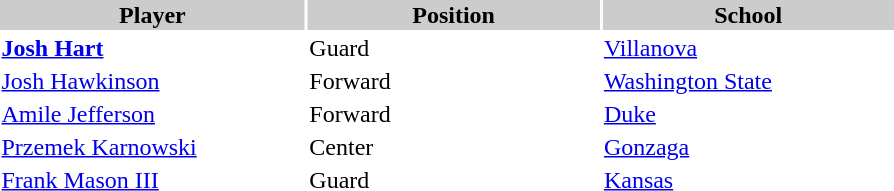<table style="width:600px" "border:'1' 'solid' 'gray' ">
<tr>
<th style="background:#CCCCCC;width:23%">Player</th>
<th style="background:#CCCCCC;width:22%">Position</th>
<th style="background:#CCCCCC;width:22%">School</th>
</tr>
<tr>
<td><strong><a href='#'>Josh Hart</a></strong></td>
<td>Guard</td>
<td><a href='#'>Villanova</a></td>
</tr>
<tr>
<td><a href='#'>Josh Hawkinson</a></td>
<td>Forward</td>
<td><a href='#'>Washington State</a></td>
</tr>
<tr>
<td><a href='#'>Amile Jefferson</a></td>
<td>Forward</td>
<td><a href='#'>Duke</a></td>
</tr>
<tr>
<td><a href='#'>Przemek Karnowski</a></td>
<td>Center</td>
<td><a href='#'>Gonzaga</a></td>
</tr>
<tr>
<td><a href='#'>Frank Mason III</a></td>
<td>Guard</td>
<td><a href='#'>Kansas</a></td>
</tr>
</table>
